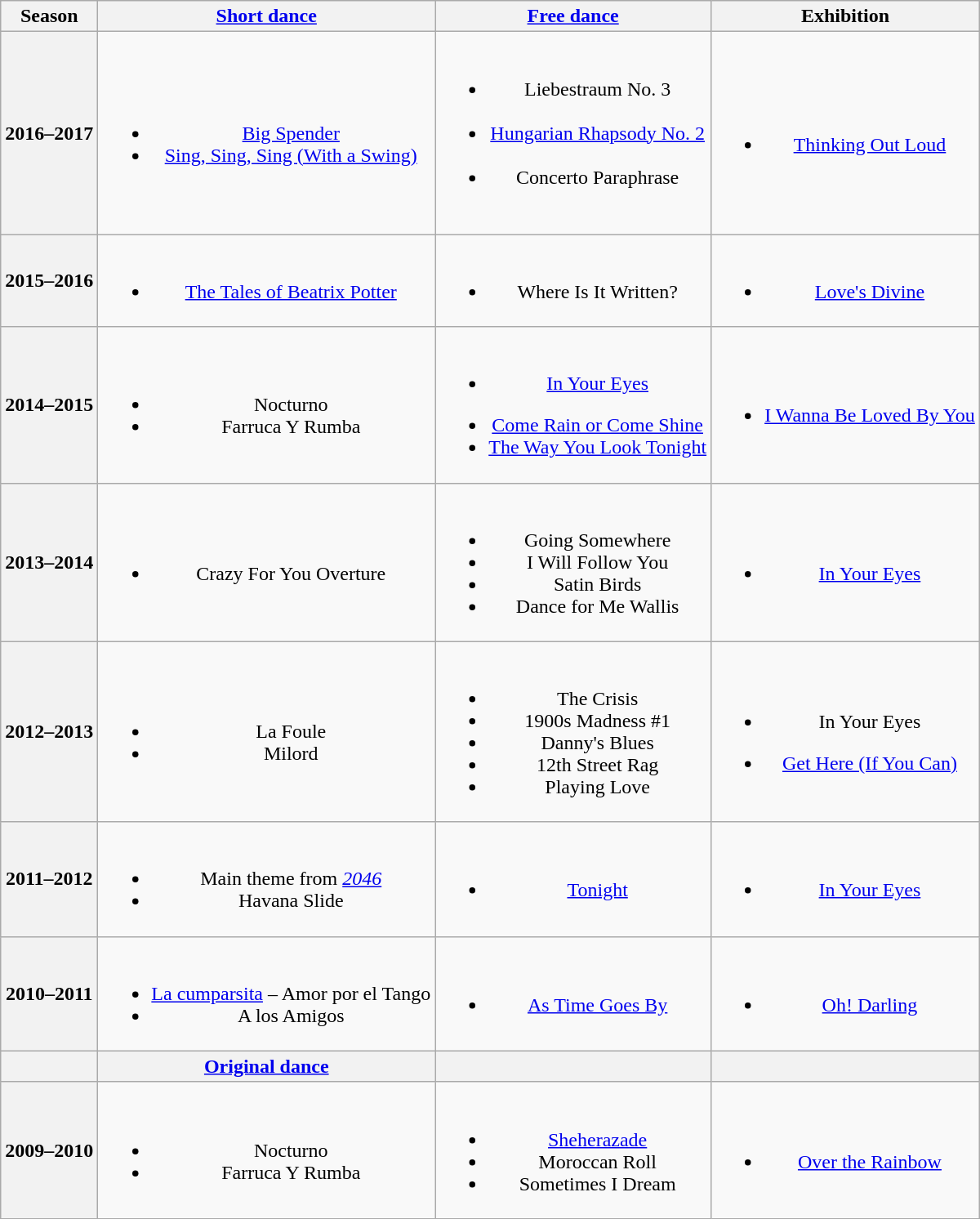<table class="wikitable" style="text-align:center">
<tr>
<th>Season</th>
<th><a href='#'>Short dance</a></th>
<th><a href='#'>Free dance</a></th>
<th>Exhibition</th>
</tr>
<tr>
<th>2016–2017 <br></th>
<td><br><ul><li><a href='#'>Big Spender</a></li><li><a href='#'>Sing, Sing, Sing (With a Swing)</a> <br></li></ul></td>
<td><br><ul><li>Liebestraum No. 3 <br> <br></li><li><a href='#'>Hungarian Rhapsody No. 2</a> <br> <br></li><li>Concerto Paraphrase <br> <br></li></ul></td>
<td><br><ul><li><a href='#'>Thinking Out Loud</a> <br></li></ul></td>
</tr>
<tr>
<th>2015–2016 <br></th>
<td><br><ul><li><a href='#'>The Tales of Beatrix Potter</a> <br></li></ul></td>
<td><br><ul><li>Where Is It Written? <br></li></ul></td>
<td><br><ul><li><a href='#'>Love's Divine</a> <br></li></ul></td>
</tr>
<tr>
<th>2014–2015 <br></th>
<td><br><ul><li>Nocturno <br></li><li>Farruca Y Rumba <br></li></ul></td>
<td><br><ul><li><a href='#'>In Your Eyes</a> <br></li></ul><ul><li><a href='#'>Come Rain or Come Shine</a> <br></li><li><a href='#'>The Way You Look Tonight</a> <br></li></ul></td>
<td><br><ul><li><a href='#'>I Wanna Be Loved By You</a> <br></li></ul></td>
</tr>
<tr>
<th>2013–2014 <br></th>
<td><br><ul><li>Crazy For You Overture <br></li></ul></td>
<td><br><ul><li>Going Somewhere</li><li>I Will Follow You</li><li>Satin Birds</li><li>Dance for Me Wallis <br></li></ul></td>
<td><br><ul><li><a href='#'>In Your Eyes</a> <br></li></ul></td>
</tr>
<tr>
<th>2012–2013 <br></th>
<td><br><ul><li>La Foule <br></li><li>Milord <br></li></ul></td>
<td><br><ul><li>The Crisis <br></li><li>1900s Madness #1 <br></li><li>Danny's Blues <br></li><li>12th Street Rag <br></li><li>Playing Love <br></li></ul></td>
<td><br><ul><li>In Your Eyes <br></li></ul><ul><li><a href='#'>Get Here (If You Can)</a> <br></li></ul></td>
</tr>
<tr>
<th>2011–2012 <br> </th>
<td><br><ul><li>Main theme from <em><a href='#'>2046</a></em></li><li>Havana Slide <br></li></ul></td>
<td><br><ul><li><a href='#'>Tonight</a> <br></li></ul></td>
<td><br><ul><li><a href='#'>In Your Eyes</a> <br></li></ul></td>
</tr>
<tr>
<th>2010–2011 <br> </th>
<td><br><ul><li><a href='#'>La cumparsita</a> – Amor por el Tango <br></li><li>A los Amigos  <br></li></ul></td>
<td><br><ul><li><a href='#'>As Time Goes By</a> <br></li></ul></td>
<td><br><ul><li><a href='#'>Oh! Darling</a> <br></li></ul></td>
</tr>
<tr>
<th></th>
<th><a href='#'>Original dance</a></th>
<th></th>
<th></th>
</tr>
<tr>
<th>2009–2010 <br> </th>
<td><br><ul><li>Nocturno <br></li><li>Farruca Y Rumba <br></li></ul></td>
<td><br><ul><li><a href='#'>Sheherazade</a> <br></li><li>Moroccan Roll <br></li><li>Sometimes I Dream <br></li></ul></td>
<td><br><ul><li><a href='#'>Over the Rainbow</a> <br></li></ul></td>
</tr>
</table>
